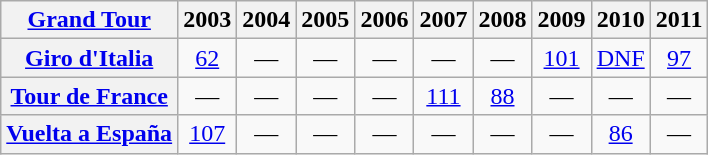<table class="wikitable plainrowheaders">
<tr>
<th scope="col"><a href='#'>Grand Tour</a></th>
<th scope="col">2003</th>
<th scope="col">2004</th>
<th scope="col">2005</th>
<th scope="col">2006</th>
<th scope="col">2007</th>
<th scope="col">2008</th>
<th scope="col">2009</th>
<th scope="col">2010</th>
<th scope="col">2011</th>
</tr>
<tr style="text-align:center;">
<th scope="row"> <a href='#'>Giro d'Italia</a></th>
<td style="text-align:center;"><a href='#'>62</a></td>
<td>—</td>
<td>—</td>
<td>—</td>
<td>—</td>
<td>—</td>
<td style="text-align:center;"><a href='#'>101</a></td>
<td style="text-align:center;"><a href='#'>DNF</a></td>
<td style="text-align:center;"><a href='#'>97</a></td>
</tr>
<tr style="text-align:center;">
<th scope="row"> <a href='#'>Tour de France</a></th>
<td>—</td>
<td>—</td>
<td>—</td>
<td>—</td>
<td style="text-align:center;"><a href='#'>111</a></td>
<td style="text-align:center;"><a href='#'>88</a></td>
<td>—</td>
<td>—</td>
<td>—</td>
</tr>
<tr style="text-align:center;">
<th scope="row"> <a href='#'>Vuelta a España</a></th>
<td style="text-align:center;"><a href='#'>107</a></td>
<td>—</td>
<td>—</td>
<td>—</td>
<td>—</td>
<td>—</td>
<td>—</td>
<td style="text-align:center;"><a href='#'>86</a></td>
<td>—</td>
</tr>
</table>
